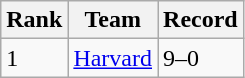<table class="wikitable">
<tr>
<th>Rank</th>
<th>Team</th>
<th>Record</th>
</tr>
<tr>
<td>1</td>
<td><a href='#'>Harvard</a></td>
<td>9–0</td>
</tr>
</table>
